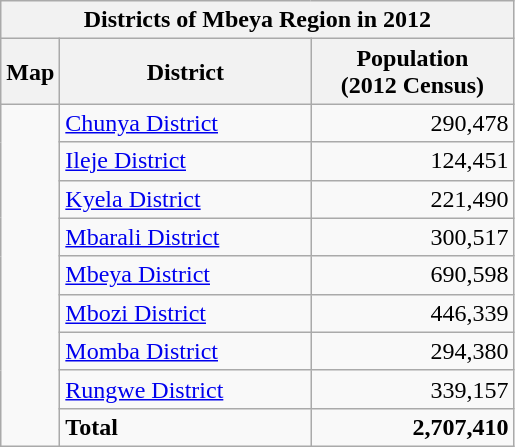<table class="wikitable">
<tr>
<th colspan="8">Districts of Mbeya Region in 2012</th>
</tr>
<tr style="text-align:center;">
<th>Map</th>
<th style="width: 10em">District</th>
<th style="width: 8em">Population<br>(2012 Census)</th>
</tr>
<tr>
<td rowspan=9></td>
<td><a href='#'>Chunya District</a></td>
<td style="text-align:right;">290,478</td>
</tr>
<tr>
<td><a href='#'>Ileje District</a></td>
<td style="text-align:right;">124,451</td>
</tr>
<tr>
<td><a href='#'>Kyela District</a></td>
<td style="text-align:right;">221,490</td>
</tr>
<tr>
<td><a href='#'>Mbarali District</a></td>
<td style="text-align:right;">300,517</td>
</tr>
<tr>
<td><a href='#'>Mbeya District</a></td>
<td style="text-align:right;">690,598</td>
</tr>
<tr>
<td><a href='#'>Mbozi District</a></td>
<td style="text-align:right;">446,339</td>
</tr>
<tr>
<td><a href='#'>Momba District</a></td>
<td style="text-align:right;">294,380</td>
</tr>
<tr>
<td><a href='#'>Rungwe District</a></td>
<td style="text-align:right;">339,157</td>
</tr>
<tr>
<td><strong>Total</strong></td>
<td style="text-align:right;"><strong>2,707,410</strong></td>
</tr>
</table>
